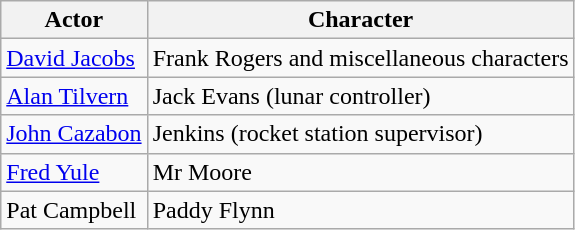<table class="wikitable">
<tr>
<th>Actor</th>
<th>Character</th>
</tr>
<tr>
<td><a href='#'>David Jacobs</a></td>
<td>Frank Rogers and miscellaneous characters</td>
</tr>
<tr>
<td><a href='#'>Alan Tilvern</a></td>
<td>Jack Evans (lunar controller)</td>
</tr>
<tr>
<td><a href='#'>John Cazabon</a></td>
<td>Jenkins (rocket station supervisor)</td>
</tr>
<tr>
<td><a href='#'>Fred Yule</a></td>
<td>Mr Moore</td>
</tr>
<tr>
<td>Pat Campbell</td>
<td>Paddy Flynn</td>
</tr>
</table>
